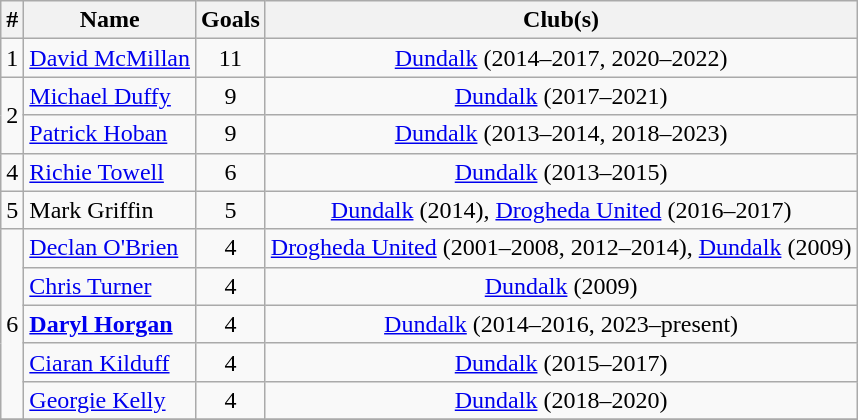<table class="wikitable" style="text-align: center;">
<tr>
<th>#</th>
<th>Name</th>
<th>Goals</th>
<th>Club(s)</th>
</tr>
<tr>
<td>1</td>
<td align="left"> <a href='#'>David McMillan</a></td>
<td>11</td>
<td><a href='#'>Dundalk</a> (2014–2017, 2020–2022)</td>
</tr>
<tr>
<td rowspan="2">2</td>
<td align="left"> <a href='#'>Michael Duffy</a></td>
<td>9</td>
<td><a href='#'>Dundalk</a> (2017–2021)</td>
</tr>
<tr>
<td align="left"> <a href='#'>Patrick Hoban</a></td>
<td>9</td>
<td><a href='#'>Dundalk</a> (2013–2014, 2018–2023)</td>
</tr>
<tr>
<td>4</td>
<td align="left"> <a href='#'>Richie Towell</a></td>
<td>6</td>
<td><a href='#'>Dundalk</a> (2013–2015)</td>
</tr>
<tr>
<td>5</td>
<td align="left"> Mark Griffin</td>
<td>5</td>
<td><a href='#'>Dundalk</a> (2014), <a href='#'>Drogheda United</a> (2016–2017)</td>
</tr>
<tr>
<td rowspan="5">6</td>
<td align="left"> <a href='#'>Declan O'Brien</a></td>
<td>4</td>
<td><a href='#'>Drogheda United</a> (2001–2008, 2012–2014), <a href='#'>Dundalk</a> (2009)</td>
</tr>
<tr>
<td align="left"> <a href='#'>Chris Turner</a></td>
<td>4</td>
<td><a href='#'>Dundalk</a> (2009)</td>
</tr>
<tr>
<td align="left"> <strong><a href='#'>Daryl Horgan</a></strong></td>
<td>4</td>
<td><a href='#'>Dundalk</a> (2014–2016, 2023–present)</td>
</tr>
<tr>
<td align="left"> <a href='#'>Ciaran Kilduff</a></td>
<td>4</td>
<td><a href='#'>Dundalk</a> (2015–2017)</td>
</tr>
<tr>
<td align="left"> <a href='#'>Georgie Kelly</a></td>
<td>4</td>
<td><a href='#'>Dundalk</a> (2018–2020)</td>
</tr>
<tr>
</tr>
</table>
